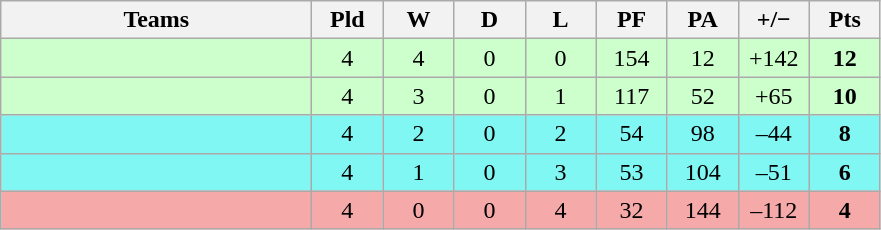<table class="wikitable" style="text-align: center;">
<tr>
<th width="200">Teams</th>
<th width="40">Pld</th>
<th width="40">W</th>
<th width="40">D</th>
<th width="40">L</th>
<th width="40">PF</th>
<th width="40">PA</th>
<th width="40">+/−</th>
<th width="40">Pts</th>
</tr>
<tr bgcolor=ccffcc>
<td align=left></td>
<td>4</td>
<td>4</td>
<td>0</td>
<td>0</td>
<td>154</td>
<td>12</td>
<td>+142</td>
<td><strong>12</strong></td>
</tr>
<tr bgcolor=ccffcc>
<td align=left></td>
<td>4</td>
<td>3</td>
<td>0</td>
<td>1</td>
<td>117</td>
<td>52</td>
<td>+65</td>
<td><strong>10</strong></td>
</tr>
<tr bgcolor=81F7F3>
<td align=left></td>
<td>4</td>
<td>2</td>
<td>0</td>
<td>2</td>
<td>54</td>
<td>98</td>
<td>–44</td>
<td><strong>8</strong></td>
</tr>
<tr bgcolor=81F7F3>
<td align=left></td>
<td>4</td>
<td>1</td>
<td>0</td>
<td>3</td>
<td>53</td>
<td>104</td>
<td>–51</td>
<td><strong>6</strong></td>
</tr>
<tr bgcolor=F5A9A9>
<td align=left></td>
<td>4</td>
<td>0</td>
<td>0</td>
<td>4</td>
<td>32</td>
<td>144</td>
<td>–112</td>
<td><strong>4</strong></td>
</tr>
</table>
